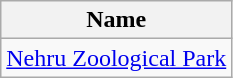<table class="wikitable">
<tr>
<th>Name</th>
</tr>
<tr>
<td><a href='#'>Nehru Zoological Park</a></td>
</tr>
</table>
